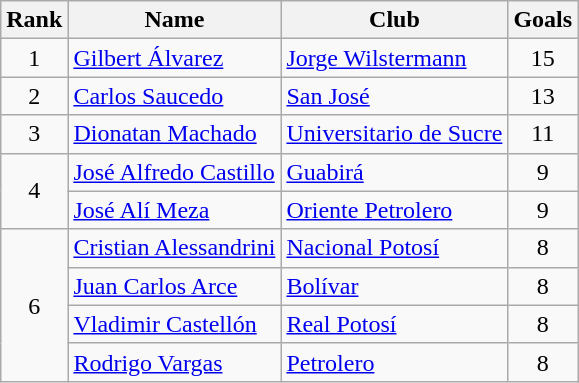<table class="wikitable" border="1">
<tr>
<th>Rank</th>
<th>Name</th>
<th>Club</th>
<th>Goals</th>
</tr>
<tr>
<td align=center>1</td>
<td> <a href='#'>Gilbert Álvarez</a></td>
<td><a href='#'>Jorge Wilstermann</a></td>
<td align=center>15</td>
</tr>
<tr>
<td align=center>2</td>
<td> <a href='#'>Carlos Saucedo</a></td>
<td><a href='#'>San José</a></td>
<td align=center>13</td>
</tr>
<tr>
<td align=center>3</td>
<td> <a href='#'>Dionatan Machado</a></td>
<td><a href='#'>Universitario de Sucre</a></td>
<td align=center>11</td>
</tr>
<tr>
<td rowspan=2 align=center>4</td>
<td> <a href='#'>José Alfredo Castillo</a></td>
<td><a href='#'>Guabirá</a></td>
<td align=center>9</td>
</tr>
<tr>
<td> <a href='#'>José Alí Meza</a></td>
<td><a href='#'>Oriente Petrolero</a></td>
<td align=center>9</td>
</tr>
<tr>
<td rowspan=4 align=center>6</td>
<td> <a href='#'>Cristian Alessandrini</a></td>
<td><a href='#'>Nacional Potosí</a></td>
<td align=center>8</td>
</tr>
<tr>
<td> <a href='#'>Juan Carlos Arce</a></td>
<td><a href='#'>Bolívar</a></td>
<td align=center>8</td>
</tr>
<tr>
<td> <a href='#'>Vladimir Castellón</a></td>
<td><a href='#'>Real Potosí</a></td>
<td align=center>8</td>
</tr>
<tr>
<td> <a href='#'>Rodrigo Vargas</a></td>
<td><a href='#'>Petrolero</a></td>
<td align=center>8</td>
</tr>
</table>
